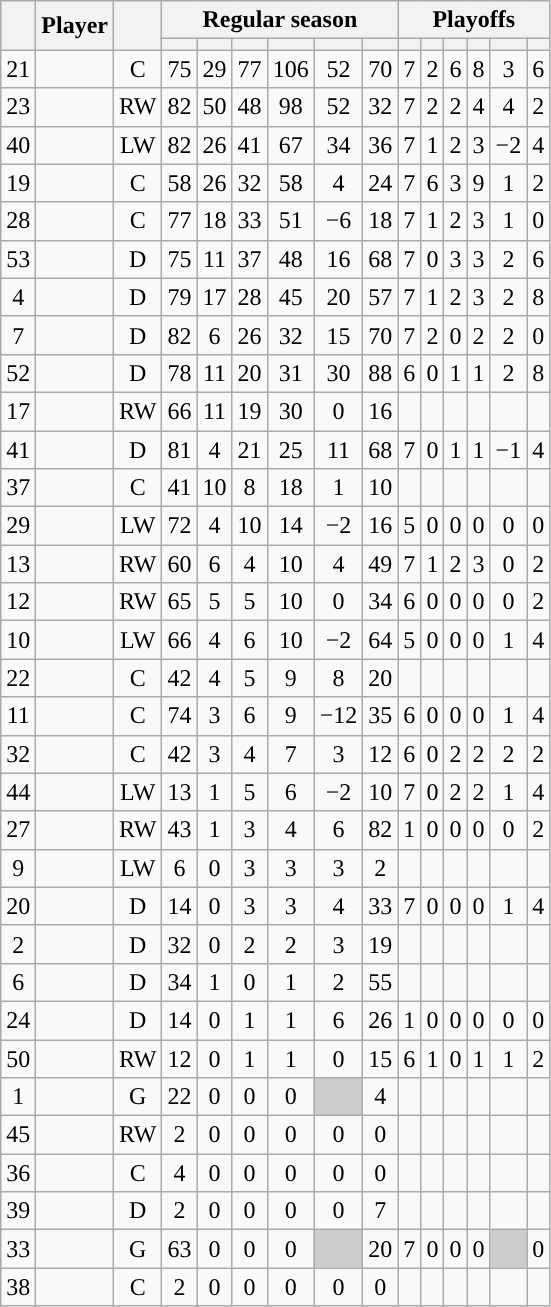<table class="wikitable sortable plainrowheaders" style="text-align:center;">
<tr>
<th scope="col" data-sort-type="number" rowspan="2"></th>
<th scope="col" rowspan="2">Player</th>
<th scope="col" rowspan="2"></th>
<th scope=colgroup colspan=6>Regular season</th>
<th scope=colgroup colspan=6>Playoffs</th>
</tr>
<tr>
<th scope="col" data-sort-type="number"></th>
<th scope="col" data-sort-type="number"></th>
<th scope="col" data-sort-type="number"></th>
<th scope="col" data-sort-type="number"></th>
<th scope="col" data-sort-type="number"></th>
<th scope="col" data-sort-type="number"></th>
<th scope="col" data-sort-type="number"></th>
<th scope="col" data-sort-type="number"></th>
<th scope="col" data-sort-type="number"></th>
<th scope="col" data-sort-type="number"></th>
<th scope="col" data-sort-type="number"></th>
<th scope="col" data-sort-type="number"></th>
</tr>
<tr>
<td scope="row">21</td>
<td align="left"></td>
<td>C</td>
<td>75</td>
<td>29</td>
<td>77</td>
<td>106</td>
<td>52</td>
<td>70</td>
<td>7</td>
<td>2</td>
<td>6</td>
<td>8</td>
<td>3</td>
<td>6</td>
</tr>
<tr>
<td scope="row">23</td>
<td align="left"></td>
<td>RW</td>
<td>82</td>
<td>50</td>
<td>48</td>
<td>98</td>
<td>52</td>
<td>32</td>
<td>7</td>
<td>2</td>
<td>2</td>
<td>4</td>
<td>4</td>
<td>2</td>
</tr>
<tr>
<td scope="row">40</td>
<td align="left"></td>
<td>LW</td>
<td>82</td>
<td>26</td>
<td>41</td>
<td>67</td>
<td>34</td>
<td>36</td>
<td>7</td>
<td>1</td>
<td>2</td>
<td>3</td>
<td>−2</td>
<td>4</td>
</tr>
<tr>
<td scope="row">19</td>
<td align="left"></td>
<td>C</td>
<td>58</td>
<td>26</td>
<td>32</td>
<td>58</td>
<td>4</td>
<td>24</td>
<td>7</td>
<td>6</td>
<td>3</td>
<td>9</td>
<td>1</td>
<td>2</td>
</tr>
<tr>
<td scope="row">28</td>
<td align="left"></td>
<td>C</td>
<td>77</td>
<td>18</td>
<td>33</td>
<td>51</td>
<td>−6</td>
<td>18</td>
<td>7</td>
<td>1</td>
<td>2</td>
<td>3</td>
<td>1</td>
<td>0</td>
</tr>
<tr>
<td scope="row">53</td>
<td align="left"></td>
<td>D</td>
<td>75</td>
<td>11</td>
<td>37</td>
<td>48</td>
<td>16</td>
<td>68</td>
<td>7</td>
<td>0</td>
<td>3</td>
<td>3</td>
<td>2</td>
<td>6</td>
</tr>
<tr>
<td scope="row">4</td>
<td align="left"></td>
<td>D</td>
<td>79</td>
<td>17</td>
<td>28</td>
<td>45</td>
<td>20</td>
<td>57</td>
<td>7</td>
<td>1</td>
<td>2</td>
<td>3</td>
<td>2</td>
<td>8</td>
</tr>
<tr>
<td scope="row">7</td>
<td align="left"></td>
<td>D</td>
<td>82</td>
<td>6</td>
<td>26</td>
<td>32</td>
<td>15</td>
<td>70</td>
<td>7</td>
<td>2</td>
<td>0</td>
<td>2</td>
<td>2</td>
<td>0</td>
</tr>
<tr>
<td scope="row">52</td>
<td align="left"></td>
<td>D</td>
<td>78</td>
<td>11</td>
<td>20</td>
<td>31</td>
<td>30</td>
<td>88</td>
<td>6</td>
<td>0</td>
<td>1</td>
<td>1</td>
<td>2</td>
<td>8</td>
</tr>
<tr>
<td scope="row">17</td>
<td align="left"></td>
<td>RW</td>
<td>66</td>
<td>11</td>
<td>19</td>
<td>30</td>
<td>0</td>
<td>16</td>
<td></td>
<td></td>
<td></td>
<td></td>
<td></td>
<td></td>
</tr>
<tr>
<td scope="row">41</td>
<td align="left"></td>
<td>D</td>
<td>81</td>
<td>4</td>
<td>21</td>
<td>25</td>
<td>11</td>
<td>68</td>
<td>7</td>
<td>0</td>
<td>1</td>
<td>1</td>
<td>−1</td>
<td>4</td>
</tr>
<tr>
<td scope="row">37</td>
<td align="left"></td>
<td>C</td>
<td>41</td>
<td>10</td>
<td>8</td>
<td>18</td>
<td>1</td>
<td>10</td>
<td></td>
<td></td>
<td></td>
<td></td>
<td></td>
<td></td>
</tr>
<tr>
<td scope="row">29</td>
<td align="left"></td>
<td>LW</td>
<td>72</td>
<td>4</td>
<td>10</td>
<td>14</td>
<td>−2</td>
<td>16</td>
<td>5</td>
<td>0</td>
<td>0</td>
<td>0</td>
<td>0</td>
<td>0</td>
</tr>
<tr>
<td scope="row">13</td>
<td align="left"></td>
<td>RW</td>
<td>60</td>
<td>6</td>
<td>4</td>
<td>10</td>
<td>4</td>
<td>49</td>
<td>7</td>
<td>1</td>
<td>2</td>
<td>3</td>
<td>0</td>
<td>2</td>
</tr>
<tr>
<td scope="row">12</td>
<td align="left"></td>
<td>RW</td>
<td>65</td>
<td>5</td>
<td>5</td>
<td>10</td>
<td>0</td>
<td>34</td>
<td>6</td>
<td>0</td>
<td>0</td>
<td>0</td>
<td>0</td>
<td>2</td>
</tr>
<tr>
<td scope="row">10</td>
<td align="left"></td>
<td>LW</td>
<td>66</td>
<td>4</td>
<td>6</td>
<td>10</td>
<td>−2</td>
<td>64</td>
<td>5</td>
<td>0</td>
<td>0</td>
<td>0</td>
<td>1</td>
<td>4</td>
</tr>
<tr>
<td scope="row">22</td>
<td align="left"></td>
<td>C</td>
<td>42</td>
<td>4</td>
<td>5</td>
<td>9</td>
<td>8</td>
<td>20</td>
<td></td>
<td></td>
<td></td>
<td></td>
<td></td>
<td></td>
</tr>
<tr>
<td scope="row">11</td>
<td align="left"></td>
<td>C</td>
<td>74</td>
<td>3</td>
<td>6</td>
<td>9</td>
<td>−12</td>
<td>35</td>
<td>6</td>
<td>0</td>
<td>0</td>
<td>0</td>
<td>1</td>
<td>4</td>
</tr>
<tr>
<td scope="row">32</td>
<td align="left"></td>
<td>C</td>
<td>42</td>
<td>3</td>
<td>4</td>
<td>7</td>
<td>3</td>
<td>12</td>
<td>6</td>
<td>0</td>
<td>2</td>
<td>2</td>
<td>2</td>
<td>2</td>
</tr>
<tr>
<td scope="row">44</td>
<td align="left"></td>
<td>LW</td>
<td>13</td>
<td>1</td>
<td>5</td>
<td>6</td>
<td>−2</td>
<td>10</td>
<td>7</td>
<td>0</td>
<td>2</td>
<td>2</td>
<td>1</td>
<td>4</td>
</tr>
<tr>
<td scope="row">27</td>
<td align="left"></td>
<td>RW</td>
<td>43</td>
<td>1</td>
<td>3</td>
<td>4</td>
<td>6</td>
<td>82</td>
<td>1</td>
<td>0</td>
<td>0</td>
<td>0</td>
<td>0</td>
<td>2</td>
</tr>
<tr>
<td scope="row">9</td>
<td align="left"></td>
<td>LW</td>
<td>6</td>
<td>0</td>
<td>3</td>
<td>3</td>
<td>3</td>
<td>2</td>
<td></td>
<td></td>
<td></td>
<td></td>
<td></td>
<td></td>
</tr>
<tr>
<td scope="row">20</td>
<td align="left"></td>
<td>D</td>
<td>14</td>
<td>0</td>
<td>3</td>
<td>3</td>
<td>4</td>
<td>33</td>
<td>7</td>
<td>0</td>
<td>0</td>
<td>0</td>
<td>1</td>
<td>4</td>
</tr>
<tr>
<td scope="row">2</td>
<td align="left"></td>
<td>D</td>
<td>32</td>
<td>0</td>
<td>2</td>
<td>2</td>
<td>3</td>
<td>19</td>
<td></td>
<td></td>
<td></td>
<td></td>
<td></td>
<td></td>
</tr>
<tr>
<td scope="row">6</td>
<td align="left"></td>
<td>D</td>
<td>34</td>
<td>1</td>
<td>0</td>
<td>1</td>
<td>2</td>
<td>55</td>
<td></td>
<td></td>
<td></td>
<td></td>
<td></td>
<td></td>
</tr>
<tr>
<td scope="row">24</td>
<td align="left"></td>
<td>D</td>
<td>14</td>
<td>0</td>
<td>1</td>
<td>1</td>
<td>6</td>
<td>26</td>
<td>1</td>
<td>0</td>
<td>0</td>
<td>0</td>
<td>0</td>
<td>0</td>
</tr>
<tr>
<td scope="row">50</td>
<td align="left"></td>
<td>RW</td>
<td>12</td>
<td>0</td>
<td>1</td>
<td>1</td>
<td>0</td>
<td>15</td>
<td>6</td>
<td>1</td>
<td>0</td>
<td>1</td>
<td>1</td>
<td>2</td>
</tr>
<tr>
<td scope="row">1</td>
<td align="left"></td>
<td>G</td>
<td>22</td>
<td>0</td>
<td>0</td>
<td>0</td>
<td style="background:#ccc"></td>
<td>4</td>
<td></td>
<td></td>
<td></td>
<td></td>
<td></td>
<td></td>
</tr>
<tr>
<td scope="row">45</td>
<td align="left"></td>
<td>RW</td>
<td>2</td>
<td>0</td>
<td>0</td>
<td>0</td>
<td>0</td>
<td>0</td>
<td></td>
<td></td>
<td></td>
<td></td>
<td></td>
<td></td>
</tr>
<tr>
<td scope="row">36</td>
<td align="left"></td>
<td>C</td>
<td>4</td>
<td>0</td>
<td>0</td>
<td>0</td>
<td>0</td>
<td>0</td>
<td></td>
<td></td>
<td></td>
<td></td>
<td></td>
<td></td>
</tr>
<tr>
<td scope="row">39</td>
<td align="left"></td>
<td>D</td>
<td>2</td>
<td>0</td>
<td>0</td>
<td>0</td>
<td>0</td>
<td>7</td>
<td></td>
<td></td>
<td></td>
<td></td>
<td></td>
<td></td>
</tr>
<tr>
<td scope="row">33</td>
<td align="left"></td>
<td>G</td>
<td>63</td>
<td>0</td>
<td>0</td>
<td>0</td>
<td style="background:#ccc"></td>
<td>20</td>
<td>7</td>
<td>0</td>
<td>0</td>
<td>0</td>
<td style="background:#ccc"></td>
<td>0</td>
</tr>
<tr>
<td scope="row">38</td>
<td align="left"></td>
<td>C</td>
<td>2</td>
<td>0</td>
<td>0</td>
<td>0</td>
<td>0</td>
<td>0</td>
<td></td>
<td></td>
<td></td>
<td></td>
<td></td>
<td></td>
</tr>
</table>
